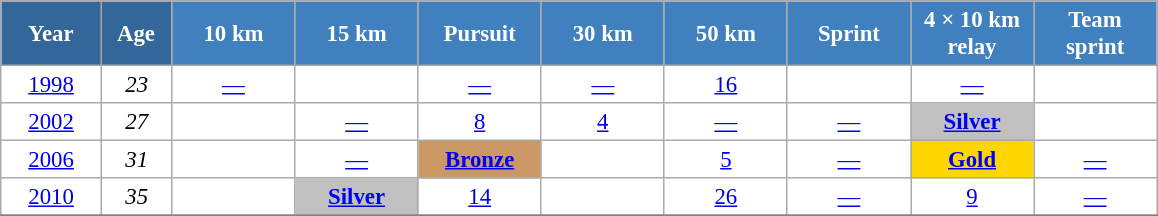<table class="wikitable" style="font-size:95%; text-align:center; border:grey solid 1px; border-collapse:collapse; background:#ffffff;">
<tr>
<th style="background-color:#369; color:white; width:60px;"> Year </th>
<th style="background-color:#369; color:white; width:40px;"> Age </th>
<th style="background-color:#4180be; color:white; width:75px;"> 10 km </th>
<th style="background-color:#4180be; color:white; width:75px;"> 15 km </th>
<th style="background-color:#4180be; color:white; width:75px;"> Pursuit </th>
<th style="background-color:#4180be; color:white; width:75px;"> 30 km </th>
<th style="background-color:#4180be; color:white; width:75px;"> 50 km </th>
<th style="background-color:#4180be; color:white; width:75px;"> Sprint </th>
<th style="background-color:#4180be; color:white; width:75px;"> 4 × 10 km <br> relay </th>
<th style="background-color:#4180be; color:white; width:75px;"> Team <br> sprint </th>
</tr>
<tr>
<td><a href='#'>1998</a></td>
<td><em>23</em></td>
<td><a href='#'>—</a></td>
<td></td>
<td><a href='#'>—</a></td>
<td><a href='#'>—</a></td>
<td><a href='#'>16</a></td>
<td></td>
<td><a href='#'>—</a></td>
<td></td>
</tr>
<tr>
<td><a href='#'>2002</a></td>
<td><em>27</em></td>
<td></td>
<td><a href='#'>—</a></td>
<td><a href='#'>8</a></td>
<td><a href='#'>4</a></td>
<td><a href='#'>—</a></td>
<td><a href='#'>—</a></td>
<td style="background:silver;"><a href='#'><strong>Silver</strong></a></td>
<td></td>
</tr>
<tr>
<td><a href='#'>2006</a></td>
<td><em>31</em></td>
<td></td>
<td><a href='#'>—</a></td>
<td bgcolor="cc9966"><a href='#'><strong>Bronze</strong></a></td>
<td></td>
<td><a href='#'>5</a></td>
<td><a href='#'>—</a></td>
<td style="background:gold;"><a href='#'><strong>Gold</strong></a></td>
<td><a href='#'>—</a></td>
</tr>
<tr>
<td><a href='#'>2010</a></td>
<td><em>35</em></td>
<td></td>
<td style="background:silver;"><a href='#'><strong>Silver</strong></a></td>
<td><a href='#'>14</a></td>
<td></td>
<td><a href='#'>26</a></td>
<td><a href='#'>—</a></td>
<td><a href='#'>9</a></td>
<td><a href='#'>—</a></td>
</tr>
<tr>
</tr>
</table>
